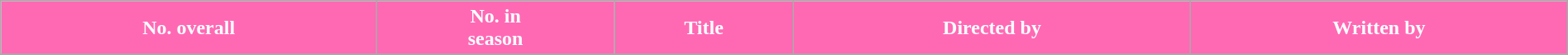<table class="wikitable plainrowheaders" style="width: 100%; margin-right: 0;">
<tr>
<th style="background:#FF69B4;  color:#fff;">No. overall</th>
<th style="background:#FF69B4;  color:#fff;">No. in<br>season</th>
<th style="background:#FF69B4;  color:#fff;">Title</th>
<th style="background:#FF69B4;  color:#fff;">Directed by</th>
<th style="background:#FF69B4;  color:#fff;">Written by</th>
</tr>
<tr>
</tr>
</table>
